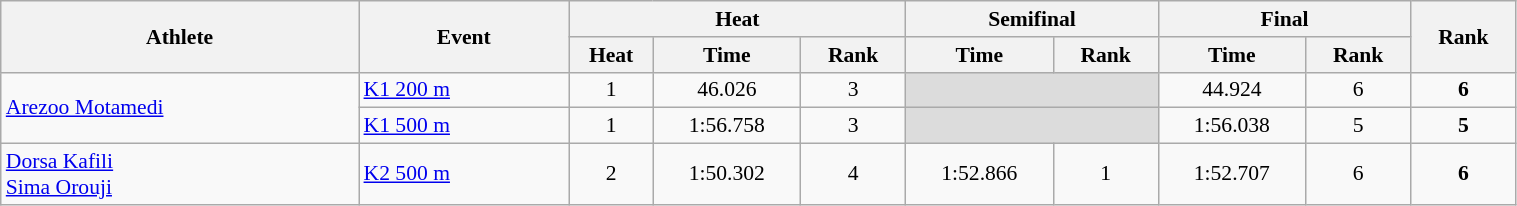<table class="wikitable" width="80%" style="text-align:center; font-size:90%">
<tr>
<th rowspan="2" width="17%">Athlete</th>
<th rowspan="2" width="10%">Event</th>
<th colspan="3">Heat</th>
<th colspan="2">Semifinal</th>
<th colspan="2">Final</th>
<th rowspan="2" width="5%">Rank</th>
</tr>
<tr>
<th width="4%">Heat</th>
<th width="7%">Time</th>
<th width="5%">Rank</th>
<th width="7%">Time</th>
<th width="5%">Rank</th>
<th width="7%">Time</th>
<th width="5%">Rank</th>
</tr>
<tr>
<td rowspan=2 align="left"><a href='#'>Arezoo Motamedi</a></td>
<td align="left"><a href='#'>K1 200 m</a></td>
<td>1</td>
<td>46.026</td>
<td>3 <strong></strong></td>
<td colspan=2 bgcolor=#DCDCDC></td>
<td>44.924</td>
<td>6</td>
<td><strong>6</strong></td>
</tr>
<tr>
<td align="left"><a href='#'>K1 500 m</a></td>
<td>1</td>
<td>1:56.758</td>
<td>3 <strong></strong></td>
<td colspan=2 bgcolor=#DCDCDC></td>
<td>1:56.038</td>
<td>5</td>
<td><strong>5</strong></td>
</tr>
<tr>
<td align="left"><a href='#'>Dorsa Kafili</a><br><a href='#'>Sima Orouji</a></td>
<td align="left"><a href='#'>K2 500 m</a></td>
<td>2</td>
<td>1:50.302</td>
<td>4 <strong></strong></td>
<td>1:52.866</td>
<td>1 <strong></strong></td>
<td>1:52.707</td>
<td>6</td>
<td><strong>6</strong></td>
</tr>
</table>
